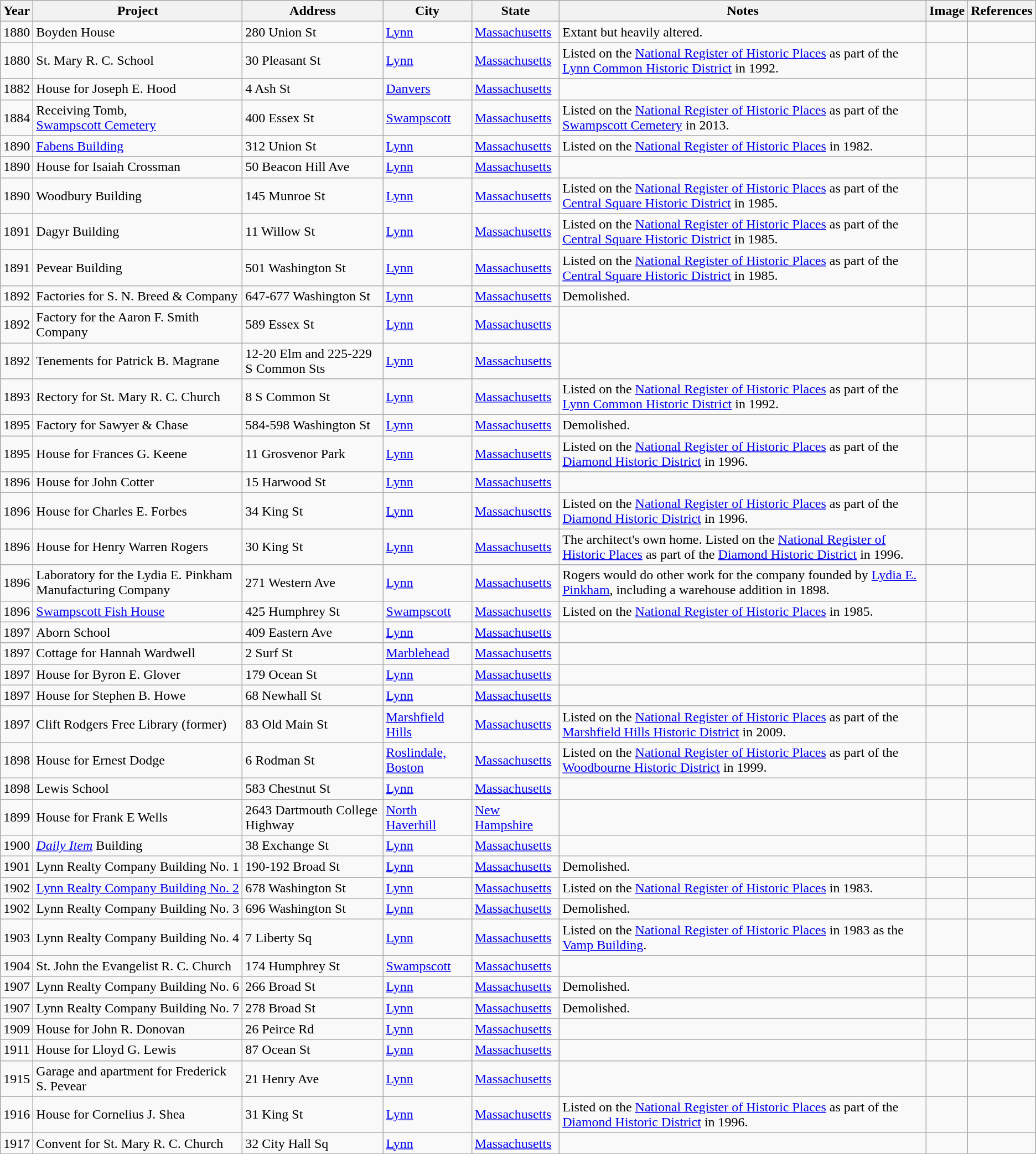<table class="wikitable sortable">
<tr>
<th>Year</th>
<th>Project</th>
<th>Address</th>
<th>City</th>
<th>State</th>
<th>Notes</th>
<th>Image</th>
<th>References</th>
</tr>
<tr>
<td>1880</td>
<td>Boyden House</td>
<td>280 Union St</td>
<td><a href='#'>Lynn</a></td>
<td><a href='#'>Massachusetts</a></td>
<td>Extant but heavily altered.</td>
<td></td>
<td></td>
</tr>
<tr>
<td>1880</td>
<td>St. Mary R. C. School</td>
<td>30 Pleasant St</td>
<td><a href='#'>Lynn</a></td>
<td><a href='#'>Massachusetts</a></td>
<td>Listed on the <a href='#'>National Register of Historic Places</a> as part of the <a href='#'>Lynn Common Historic District</a> in 1992.</td>
<td></td>
<td></td>
</tr>
<tr>
<td>1882</td>
<td>House for Joseph E. Hood</td>
<td>4 Ash St</td>
<td><a href='#'>Danvers</a></td>
<td><a href='#'>Massachusetts</a></td>
<td></td>
<td></td>
<td></td>
</tr>
<tr>
<td>1884</td>
<td>Receiving Tomb,<br><a href='#'>Swampscott Cemetery</a></td>
<td>400 Essex St</td>
<td><a href='#'>Swampscott</a></td>
<td><a href='#'>Massachusetts</a></td>
<td>Listed on the <a href='#'>National Register of Historic Places</a> as part of the <a href='#'>Swampscott Cemetery</a> in 2013.</td>
<td></td>
<td></td>
</tr>
<tr>
<td>1890</td>
<td><a href='#'>Fabens Building</a></td>
<td>312 Union St</td>
<td><a href='#'>Lynn</a></td>
<td><a href='#'>Massachusetts</a></td>
<td>Listed on the <a href='#'>National Register of Historic Places</a> in 1982.</td>
<td></td>
<td></td>
</tr>
<tr>
<td>1890</td>
<td>House for Isaiah Crossman</td>
<td>50 Beacon Hill Ave</td>
<td><a href='#'>Lynn</a></td>
<td><a href='#'>Massachusetts</a></td>
<td></td>
<td></td>
<td></td>
</tr>
<tr>
<td>1890</td>
<td>Woodbury Building</td>
<td>145 Munroe St</td>
<td><a href='#'>Lynn</a></td>
<td><a href='#'>Massachusetts</a></td>
<td>Listed on the <a href='#'>National Register of Historic Places</a> as part of the <a href='#'>Central Square Historic District</a> in 1985.</td>
<td></td>
<td></td>
</tr>
<tr>
<td>1891</td>
<td>Dagyr Building</td>
<td>11 Willow St</td>
<td><a href='#'>Lynn</a></td>
<td><a href='#'>Massachusetts</a></td>
<td>Listed on the <a href='#'>National Register of Historic Places</a> as part of the <a href='#'>Central Square Historic District</a> in 1985.</td>
<td></td>
<td></td>
</tr>
<tr>
<td>1891</td>
<td>Pevear Building</td>
<td>501 Washington St</td>
<td><a href='#'>Lynn</a></td>
<td><a href='#'>Massachusetts</a></td>
<td>Listed on the <a href='#'>National Register of Historic Places</a> as part of the <a href='#'>Central Square Historic District</a> in 1985.</td>
<td></td>
<td></td>
</tr>
<tr>
<td>1892</td>
<td>Factories for S. N. Breed & Company</td>
<td>647-677 Washington St</td>
<td><a href='#'>Lynn</a></td>
<td><a href='#'>Massachusetts</a></td>
<td>Demolished.</td>
<td></td>
<td></td>
</tr>
<tr>
<td>1892</td>
<td>Factory for the Aaron F. Smith Company</td>
<td>589 Essex St</td>
<td><a href='#'>Lynn</a></td>
<td><a href='#'>Massachusetts</a></td>
<td></td>
<td></td>
<td></td>
</tr>
<tr>
<td>1892</td>
<td>Tenements for Patrick B. Magrane</td>
<td>12-20 Elm and 225-229 S Common Sts</td>
<td><a href='#'>Lynn</a></td>
<td><a href='#'>Massachusetts</a></td>
<td></td>
<td></td>
<td></td>
</tr>
<tr>
<td>1893</td>
<td>Rectory for St. Mary R. C. Church</td>
<td>8 S Common St</td>
<td><a href='#'>Lynn</a></td>
<td><a href='#'>Massachusetts</a></td>
<td>Listed on the <a href='#'>National Register of Historic Places</a> as part of the <a href='#'>Lynn Common Historic District</a> in 1992.</td>
<td></td>
<td></td>
</tr>
<tr>
<td>1895</td>
<td>Factory for Sawyer & Chase</td>
<td>584-598 Washington St</td>
<td><a href='#'>Lynn</a></td>
<td><a href='#'>Massachusetts</a></td>
<td>Demolished.</td>
<td></td>
<td></td>
</tr>
<tr>
<td>1895</td>
<td>House for Frances G. Keene</td>
<td>11 Grosvenor Park</td>
<td><a href='#'>Lynn</a></td>
<td><a href='#'>Massachusetts</a></td>
<td>Listed on the <a href='#'>National Register of Historic Places</a> as part of the <a href='#'>Diamond Historic District</a> in 1996.</td>
<td></td>
<td></td>
</tr>
<tr>
<td>1896</td>
<td>House for John Cotter</td>
<td>15 Harwood St</td>
<td><a href='#'>Lynn</a></td>
<td><a href='#'>Massachusetts</a></td>
<td></td>
<td></td>
<td></td>
</tr>
<tr>
<td>1896</td>
<td>House for Charles E. Forbes</td>
<td>34 King St</td>
<td><a href='#'>Lynn</a></td>
<td><a href='#'>Massachusetts</a></td>
<td>Listed on the <a href='#'>National Register of Historic Places</a> as part of the <a href='#'>Diamond Historic District</a> in 1996.</td>
<td></td>
<td></td>
</tr>
<tr>
<td>1896</td>
<td>House for Henry Warren Rogers</td>
<td>30 King St</td>
<td><a href='#'>Lynn</a></td>
<td><a href='#'>Massachusetts</a></td>
<td>The architect's own home. Listed on the <a href='#'>National Register of Historic Places</a> as part of the <a href='#'>Diamond Historic District</a> in 1996.</td>
<td></td>
<td></td>
</tr>
<tr>
<td>1896</td>
<td>Laboratory for the Lydia E. Pinkham Manufacturing Company</td>
<td>271 Western Ave</td>
<td><a href='#'>Lynn</a></td>
<td><a href='#'>Massachusetts</a></td>
<td>Rogers would do other work for the company founded by <a href='#'>Lydia E. Pinkham</a>, including a warehouse addition in 1898.</td>
<td></td>
<td></td>
</tr>
<tr>
<td>1896</td>
<td><a href='#'>Swampscott Fish House</a></td>
<td>425 Humphrey St</td>
<td><a href='#'>Swampscott</a></td>
<td><a href='#'>Massachusetts</a></td>
<td>Listed on the <a href='#'>National Register of Historic Places</a> in 1985.</td>
<td></td>
<td></td>
</tr>
<tr>
<td>1897</td>
<td>Aborn School</td>
<td>409 Eastern Ave</td>
<td><a href='#'>Lynn</a></td>
<td><a href='#'>Massachusetts</a></td>
<td></td>
<td></td>
<td></td>
</tr>
<tr>
<td>1897</td>
<td>Cottage for Hannah Wardwell</td>
<td>2 Surf St</td>
<td><a href='#'>Marblehead</a></td>
<td><a href='#'>Massachusetts</a></td>
<td></td>
<td></td>
<td></td>
</tr>
<tr>
<td>1897</td>
<td>House for Byron E. Glover</td>
<td>179 Ocean St</td>
<td><a href='#'>Lynn</a></td>
<td><a href='#'>Massachusetts</a></td>
<td></td>
<td></td>
<td></td>
</tr>
<tr>
<td>1897</td>
<td>House for Stephen B. Howe</td>
<td>68 Newhall St</td>
<td><a href='#'>Lynn</a></td>
<td><a href='#'>Massachusetts</a></td>
<td></td>
<td></td>
<td></td>
</tr>
<tr>
<td>1897</td>
<td>Clift Rodgers Free Library (former)</td>
<td>83 Old Main St</td>
<td><a href='#'>Marshfield Hills</a></td>
<td><a href='#'>Massachusetts</a></td>
<td>Listed on the <a href='#'>National Register of Historic Places</a> as part of the <a href='#'>Marshfield Hills Historic District</a> in 2009.</td>
<td></td>
<td></td>
</tr>
<tr>
<td>1898</td>
<td>House for Ernest Dodge</td>
<td>6 Rodman St</td>
<td><a href='#'>Roslindale, Boston</a></td>
<td><a href='#'>Massachusetts</a></td>
<td>Listed on the <a href='#'>National Register of Historic Places</a> as part of the <a href='#'>Woodbourne Historic District</a> in 1999.</td>
<td></td>
<td></td>
</tr>
<tr>
<td>1898</td>
<td>Lewis School</td>
<td>583 Chestnut St</td>
<td><a href='#'>Lynn</a></td>
<td><a href='#'>Massachusetts</a></td>
<td></td>
<td></td>
<td></td>
</tr>
<tr>
<td>1899</td>
<td>House for Frank E Wells</td>
<td>2643 Dartmouth College Highway</td>
<td><a href='#'>North Haverhill</a></td>
<td><a href='#'>New Hampshire</a></td>
<td></td>
<td></td>
<td></td>
</tr>
<tr>
<td>1900</td>
<td><em><a href='#'>Daily Item</a></em> Building</td>
<td>38 Exchange St</td>
<td><a href='#'>Lynn</a></td>
<td><a href='#'>Massachusetts</a></td>
<td></td>
<td></td>
<td></td>
</tr>
<tr>
<td>1901</td>
<td>Lynn Realty Company Building No. 1</td>
<td>190-192 Broad St</td>
<td><a href='#'>Lynn</a></td>
<td><a href='#'>Massachusetts</a></td>
<td>Demolished.</td>
<td></td>
<td></td>
</tr>
<tr>
<td>1902</td>
<td><a href='#'>Lynn Realty Company Building No. 2</a></td>
<td>678 Washington St</td>
<td><a href='#'>Lynn</a></td>
<td><a href='#'>Massachusetts</a></td>
<td>Listed on the <a href='#'>National Register of Historic Places</a> in 1983.</td>
<td></td>
<td></td>
</tr>
<tr>
<td>1902</td>
<td>Lynn Realty Company Building No. 3</td>
<td>696 Washington St</td>
<td><a href='#'>Lynn</a></td>
<td><a href='#'>Massachusetts</a></td>
<td>Demolished.</td>
<td></td>
<td></td>
</tr>
<tr>
<td>1903</td>
<td>Lynn Realty Company Building No. 4</td>
<td>7 Liberty Sq</td>
<td><a href='#'>Lynn</a></td>
<td><a href='#'>Massachusetts</a></td>
<td>Listed on the <a href='#'>National Register of Historic Places</a> in 1983 as the <a href='#'>Vamp Building</a>.</td>
<td></td>
<td></td>
</tr>
<tr>
<td>1904</td>
<td>St. John the Evangelist R. C. Church</td>
<td>174 Humphrey St</td>
<td><a href='#'>Swampscott</a></td>
<td><a href='#'>Massachusetts</a></td>
<td></td>
<td></td>
<td></td>
</tr>
<tr>
<td>1907</td>
<td>Lynn Realty Company Building No. 6</td>
<td>266 Broad St</td>
<td><a href='#'>Lynn</a></td>
<td><a href='#'>Massachusetts</a></td>
<td>Demolished.</td>
<td></td>
<td></td>
</tr>
<tr>
<td>1907</td>
<td>Lynn Realty Company Building No. 7</td>
<td>278 Broad St</td>
<td><a href='#'>Lynn</a></td>
<td><a href='#'>Massachusetts</a></td>
<td>Demolished.</td>
<td></td>
<td></td>
</tr>
<tr>
<td>1909</td>
<td>House for John R. Donovan</td>
<td>26 Peirce Rd</td>
<td><a href='#'>Lynn</a></td>
<td><a href='#'>Massachusetts</a></td>
<td></td>
<td></td>
<td></td>
</tr>
<tr>
<td>1911</td>
<td>House for Lloyd G. Lewis</td>
<td>87 Ocean St</td>
<td><a href='#'>Lynn</a></td>
<td><a href='#'>Massachusetts</a></td>
<td></td>
<td></td>
<td></td>
</tr>
<tr>
<td>1915</td>
<td>Garage and apartment for Frederick S. Pevear</td>
<td>21 Henry Ave</td>
<td><a href='#'>Lynn</a></td>
<td><a href='#'>Massachusetts</a></td>
<td></td>
<td></td>
<td></td>
</tr>
<tr>
<td>1916</td>
<td>House for Cornelius J. Shea</td>
<td>31 King St</td>
<td><a href='#'>Lynn</a></td>
<td><a href='#'>Massachusetts</a></td>
<td>Listed on the <a href='#'>National Register of Historic Places</a> as part of the <a href='#'>Diamond Historic District</a> in 1996.</td>
<td></td>
<td></td>
</tr>
<tr>
<td>1917</td>
<td>Convent for St. Mary R. C. Church</td>
<td>32 City Hall Sq</td>
<td><a href='#'>Lynn</a></td>
<td><a href='#'>Massachusetts</a></td>
<td></td>
<td></td>
<td></td>
</tr>
<tr>
</tr>
</table>
